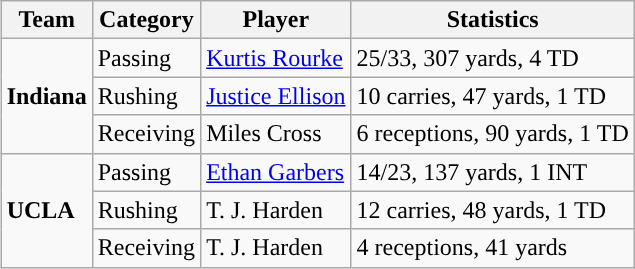<table class="wikitable" style="float: right;">
<tr>
<th>Team</th>
<th>Category</th>
<th>Player</th>
<th>Statistics</th>
</tr>
<tr>
<td rowspan=3><strong>Indiana</strong></td>
<td>Passing</td>
<td><a href='#'>Kurtis Rourke</a></td>
<td>25/33, 307 yards, 4 TD</td>
</tr>
<tr>
<td>Rushing</td>
<td><a href='#'>Justice Ellison</a></td>
<td>10 carries, 47 yards, 1 TD</td>
</tr>
<tr>
<td>Receiving</td>
<td>Miles Cross</td>
<td>6 receptions, 90 yards, 1 TD</td>
</tr>
<tr>
<td rowspan=3><strong>UCLA</strong></td>
<td>Passing</td>
<td><a href='#'>Ethan Garbers</a></td>
<td>14/23, 137 yards, 1 INT</td>
</tr>
<tr>
<td>Rushing</td>
<td>T. J. Harden</td>
<td>12 carries, 48 yards, 1 TD</td>
</tr>
<tr>
<td>Receiving</td>
<td>T. J. Harden</td>
<td>4 receptions, 41 yards</td>
</tr>
</table>
